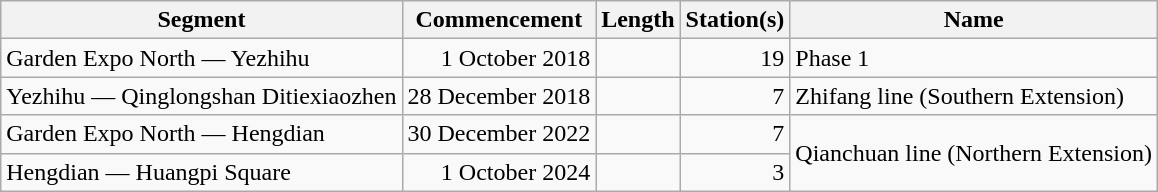<table class="wikitable" style="border-collapse: collapse; text-align: right;">
<tr>
<th>Segment</th>
<th>Commencement</th>
<th>Length</th>
<th>Station(s)</th>
<th>Name</th>
</tr>
<tr>
<td style="text-align: left;">Garden Expo North — Yezhihu</td>
<td>1 October 2018</td>
<td></td>
<td>19</td>
<td style="text-align: left;">Phase 1</td>
</tr>
<tr>
<td style="text-align: left;">Yezhihu — Qinglongshan Ditiexiaozhen</td>
<td>28 December 2018</td>
<td></td>
<td>7</td>
<td style="text-align: left;">Zhifang line (Southern Extension)</td>
</tr>
<tr>
<td style="text-align: left;">Garden Expo North — Hengdian</td>
<td>30 December 2022</td>
<td></td>
<td>7</td>
<td rowspan="2" style="text-align: left;">Qianchuan line (Northern Extension)</td>
</tr>
<tr>
<td style="text-align: left;">Hengdian — Huangpi Square</td>
<td>1 October 2024</td>
<td></td>
<td>3</td>
</tr>
</table>
